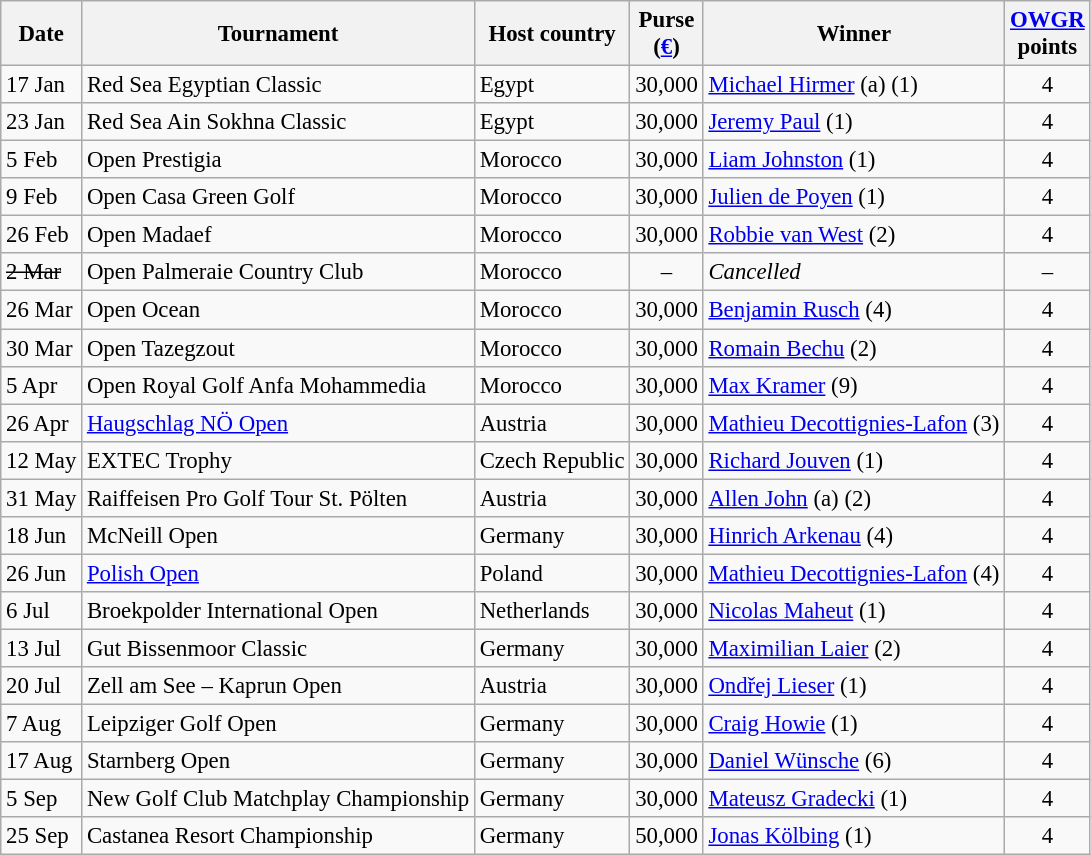<table class="wikitable" style="font-size:95%;">
<tr>
<th>Date</th>
<th>Tournament</th>
<th>Host country</th>
<th>Purse<br>(<a href='#'>€</a>)</th>
<th>Winner</th>
<th><a href='#'>OWGR</a><br>points</th>
</tr>
<tr>
<td>17 Jan</td>
<td>Red Sea Egyptian Classic</td>
<td>Egypt</td>
<td align=right>30,000</td>
<td> <a href='#'>Michael Hirmer</a> (a) (1)</td>
<td align=center>4</td>
</tr>
<tr>
<td>23 Jan</td>
<td>Red Sea Ain Sokhna Classic</td>
<td>Egypt</td>
<td align=right>30,000</td>
<td> <a href='#'>Jeremy Paul</a> (1)</td>
<td align=center>4</td>
</tr>
<tr>
<td>5 Feb</td>
<td>Open Prestigia</td>
<td>Morocco</td>
<td align=right>30,000</td>
<td> <a href='#'>Liam Johnston</a> (1)</td>
<td align=center>4</td>
</tr>
<tr>
<td>9 Feb</td>
<td>Open Casa Green Golf</td>
<td>Morocco</td>
<td align=right>30,000</td>
<td> <a href='#'>Julien de Poyen</a> (1)</td>
<td align=center>4</td>
</tr>
<tr>
<td>26 Feb</td>
<td>Open Madaef</td>
<td>Morocco</td>
<td align=right>30,000</td>
<td> <a href='#'>Robbie van West</a> (2)</td>
<td align=center>4</td>
</tr>
<tr>
<td><s>2 Mar</s></td>
<td>Open Palmeraie Country Club</td>
<td>Morocco</td>
<td align=center>–</td>
<td><em>Cancelled</em></td>
<td align=center>–</td>
</tr>
<tr>
<td>26 Mar</td>
<td>Open Ocean</td>
<td>Morocco</td>
<td align=right>30,000</td>
<td> <a href='#'>Benjamin Rusch</a> (4)</td>
<td align=center>4</td>
</tr>
<tr>
<td>30 Mar</td>
<td>Open Tazegzout</td>
<td>Morocco</td>
<td align=right>30,000</td>
<td> <a href='#'>Romain Bechu</a> (2)</td>
<td align=center>4</td>
</tr>
<tr>
<td>5 Apr</td>
<td>Open Royal Golf Anfa Mohammedia</td>
<td>Morocco</td>
<td align=right>30,000</td>
<td> <a href='#'>Max Kramer</a> (9)</td>
<td align=center>4</td>
</tr>
<tr>
<td>26 Apr</td>
<td><a href='#'>Haugschlag NÖ Open</a></td>
<td>Austria</td>
<td align=right>30,000</td>
<td> <a href='#'>Mathieu Decottignies-Lafon</a> (3)</td>
<td align=center>4</td>
</tr>
<tr>
<td>12 May</td>
<td>EXTEC Trophy</td>
<td>Czech Republic</td>
<td align=right>30,000</td>
<td> <a href='#'>Richard Jouven</a> (1)</td>
<td align=center>4</td>
</tr>
<tr>
<td>31 May</td>
<td>Raiffeisen Pro Golf Tour St. Pölten</td>
<td>Austria</td>
<td align=right>30,000</td>
<td> <a href='#'>Allen John</a> (a) (2)</td>
<td align=center>4</td>
</tr>
<tr>
<td>18 Jun</td>
<td>McNeill Open</td>
<td>Germany</td>
<td align=right>30,000</td>
<td> <a href='#'>Hinrich Arkenau</a> (4)</td>
<td align=center>4</td>
</tr>
<tr>
<td>26 Jun</td>
<td><a href='#'>Polish Open</a></td>
<td>Poland</td>
<td align=right>30,000</td>
<td> <a href='#'>Mathieu Decottignies-Lafon</a> (4)</td>
<td align=center>4</td>
</tr>
<tr>
<td>6 Jul</td>
<td>Broekpolder International Open</td>
<td>Netherlands</td>
<td align=right>30,000</td>
<td> <a href='#'>Nicolas Maheut</a> (1)</td>
<td align=center>4</td>
</tr>
<tr>
<td>13 Jul</td>
<td>Gut Bissenmoor Classic</td>
<td>Germany</td>
<td align=right>30,000</td>
<td> <a href='#'>Maximilian Laier</a> (2)</td>
<td align=center>4</td>
</tr>
<tr>
<td>20 Jul</td>
<td>Zell am See – Kaprun Open</td>
<td>Austria</td>
<td align=right>30,000</td>
<td> <a href='#'>Ondřej Lieser</a> (1)</td>
<td align=center>4</td>
</tr>
<tr>
<td>7 Aug</td>
<td>Leipziger Golf Open</td>
<td>Germany</td>
<td align=right>30,000</td>
<td> <a href='#'>Craig Howie</a> (1)</td>
<td align=center>4</td>
</tr>
<tr>
<td>17 Aug</td>
<td>Starnberg Open</td>
<td>Germany</td>
<td align=right>30,000</td>
<td> <a href='#'>Daniel Wünsche</a> (6)</td>
<td align=center>4</td>
</tr>
<tr>
<td>5 Sep</td>
<td>New Golf Club Matchplay Championship</td>
<td>Germany</td>
<td align=right>30,000</td>
<td> <a href='#'>Mateusz Gradecki</a> (1)</td>
<td align=center>4</td>
</tr>
<tr>
<td>25 Sep</td>
<td>Castanea Resort Championship</td>
<td>Germany</td>
<td align=right>50,000</td>
<td> <a href='#'>Jonas Kölbing</a> (1)</td>
<td align=center>4</td>
</tr>
</table>
